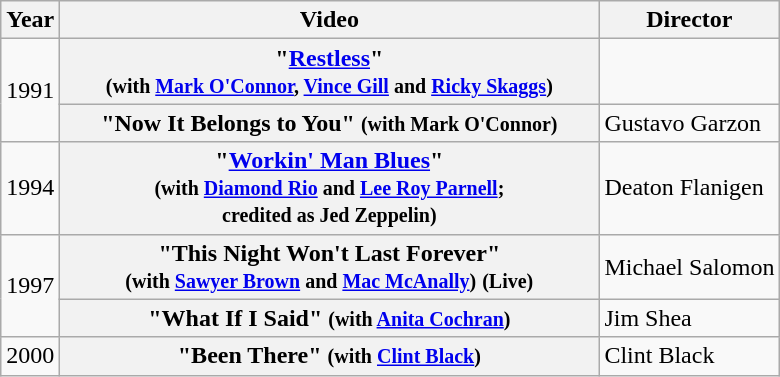<table class="wikitable plainrowheaders">
<tr>
<th>Year</th>
<th style="width:22em;">Video</th>
<th>Director</th>
</tr>
<tr>
<td rowspan="2">1991</td>
<th scope="row">"<a href='#'>Restless</a>"<br><small>(with <a href='#'>Mark O'Connor</a>, <a href='#'>Vince Gill</a> and <a href='#'>Ricky Skaggs</a>)</small></th>
<td></td>
</tr>
<tr>
<th scope="row">"Now It Belongs to You" <small>(with Mark O'Connor)</small></th>
<td>Gustavo Garzon</td>
</tr>
<tr>
<td>1994</td>
<th scope="row">"<a href='#'>Workin' Man Blues</a>"<small><br>(with <a href='#'>Diamond Rio</a> and <a href='#'>Lee Roy Parnell</a>;<br>credited as Jed Zeppelin)</small></th>
<td>Deaton Flanigen</td>
</tr>
<tr>
<td rowspan="2">1997</td>
<th scope="row">"This Night Won't Last Forever"<br><small>(with <a href='#'>Sawyer Brown</a> and <a href='#'>Mac McAnally</a>)</small> <small>(Live)</small></th>
<td>Michael Salomon</td>
</tr>
<tr>
<th scope="row">"What If I Said" <small>(with <a href='#'>Anita Cochran</a>)</small></th>
<td>Jim Shea</td>
</tr>
<tr>
<td>2000</td>
<th scope="row">"Been There" <small>(with <a href='#'>Clint Black</a>)</small></th>
<td>Clint Black</td>
</tr>
</table>
